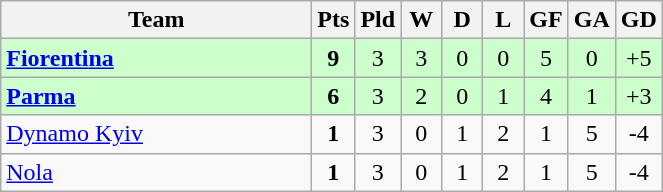<table class="wikitable" style="text-align:center;">
<tr>
<th width=200>Team</th>
<th width=20>Pts</th>
<th width=20>Pld</th>
<th width=20>W</th>
<th width=20>D</th>
<th width=20>L</th>
<th width=20>GF</th>
<th width=20>GA</th>
<th width=20>GD</th>
</tr>
<tr style="background:#ccffcc">
<td style="text-align:left"><strong> <a href='#'>Fiorentina</a></strong></td>
<td><strong>9</strong></td>
<td>3</td>
<td>3</td>
<td>0</td>
<td>0</td>
<td>5</td>
<td>0</td>
<td>+5</td>
</tr>
<tr style="background:#ccffcc">
<td style="text-align:left"><strong> <a href='#'>Parma</a></strong></td>
<td><strong>6</strong></td>
<td>3</td>
<td>2</td>
<td>0</td>
<td>1</td>
<td>4</td>
<td>1</td>
<td>+3</td>
</tr>
<tr>
<td style="text-align:left"> <a href='#'>Dynamo Kyiv</a></td>
<td><strong>1</strong></td>
<td>3</td>
<td>0</td>
<td>1</td>
<td>2</td>
<td>1</td>
<td>5</td>
<td>-4</td>
</tr>
<tr>
<td style="text-align:left"> <a href='#'>Nola</a></td>
<td><strong>1</strong></td>
<td>3</td>
<td>0</td>
<td>1</td>
<td>2</td>
<td>1</td>
<td>5</td>
<td>-4</td>
</tr>
</table>
